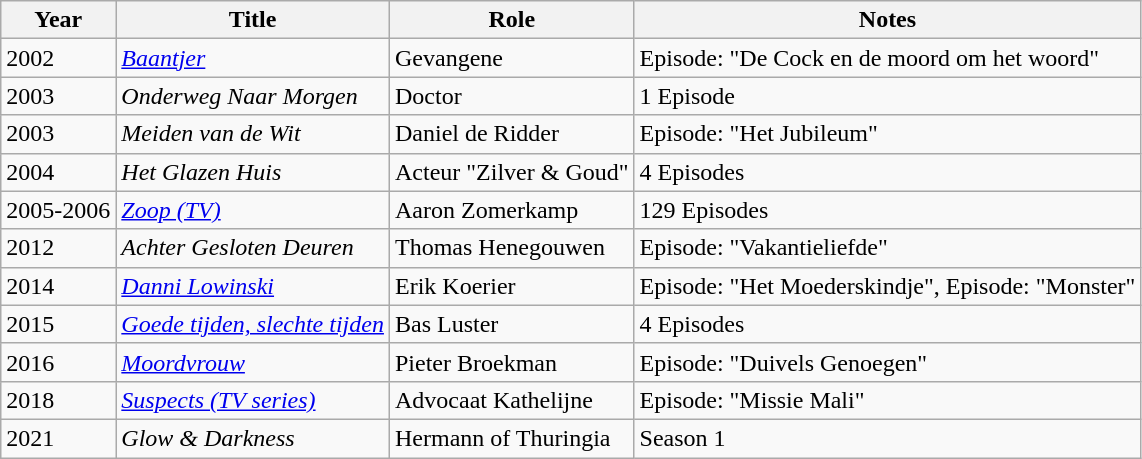<table class="wikitable sortable">
<tr>
<th>Year</th>
<th>Title</th>
<th>Role</th>
<th>Notes</th>
</tr>
<tr>
<td>2002</td>
<td><em><a href='#'>Baantjer</a></em></td>
<td>Gevangene</td>
<td>Episode: "De Cock en de moord om het woord"</td>
</tr>
<tr>
<td>2003</td>
<td><em>Onderweg Naar Morgen</em></td>
<td>Doctor</td>
<td>1 Episode</td>
</tr>
<tr>
<td>2003</td>
<td><em>Meiden van de Wit</em></td>
<td>Daniel de Ridder</td>
<td>Episode: "Het Jubileum"</td>
</tr>
<tr>
<td>2004</td>
<td><em>Het Glazen Huis</em></td>
<td>Acteur "Zilver & Goud"</td>
<td>4 Episodes</td>
</tr>
<tr>
<td>2005-2006</td>
<td><em><a href='#'>Zoop (TV)</a></em></td>
<td>Aaron Zomerkamp</td>
<td>129 Episodes</td>
</tr>
<tr>
<td>2012</td>
<td><em>Achter Gesloten Deuren</em></td>
<td>Thomas Henegouwen</td>
<td>Episode: "Vakantieliefde"</td>
</tr>
<tr>
<td>2014</td>
<td><em><a href='#'>Danni Lowinski</a></em></td>
<td>Erik Koerier</td>
<td>Episode: "Het Moederskindje", Episode: "Monster"</td>
</tr>
<tr>
<td>2015</td>
<td><em><a href='#'>Goede tijden, slechte tijden</a></em></td>
<td>Bas Luster</td>
<td>4 Episodes</td>
</tr>
<tr>
<td>2016</td>
<td><em><a href='#'>Moordvrouw</a></em></td>
<td>Pieter Broekman</td>
<td>Episode: "Duivels Genoegen"</td>
</tr>
<tr>
<td>2018</td>
<td><em><a href='#'>Suspects (TV series)</a></em></td>
<td>Advocaat Kathelijne</td>
<td>Episode: "Missie Mali"</td>
</tr>
<tr>
<td>2021</td>
<td><em>Glow & Darkness</em></td>
<td>Hermann of Thuringia</td>
<td>Season 1</td>
</tr>
</table>
